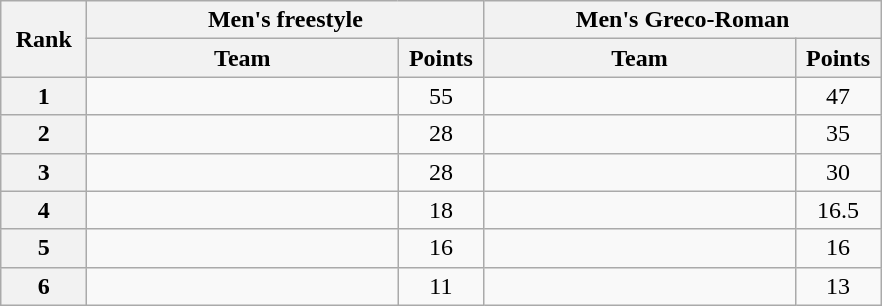<table class="wikitable" style="text-align:center;">
<tr>
<th width=50 rowspan="2">Rank</th>
<th colspan="2">Men's freestyle</th>
<th colspan="2">Men's Greco-Roman</th>
</tr>
<tr>
<th width=200>Team</th>
<th width=50>Points</th>
<th width=200>Team</th>
<th width=50>Points</th>
</tr>
<tr>
<th>1</th>
<td align=left></td>
<td>55</td>
<td align=left></td>
<td>47</td>
</tr>
<tr>
<th>2</th>
<td align=left></td>
<td>28</td>
<td align=left></td>
<td>35</td>
</tr>
<tr>
<th>3</th>
<td align=left></td>
<td>28</td>
<td align=left></td>
<td>30</td>
</tr>
<tr>
<th>4</th>
<td align=left></td>
<td>18</td>
<td align=left></td>
<td>16.5</td>
</tr>
<tr>
<th>5</th>
<td align=left></td>
<td>16</td>
<td align=left></td>
<td>16</td>
</tr>
<tr>
<th>6</th>
<td align=left></td>
<td>11</td>
<td align=left></td>
<td>13</td>
</tr>
</table>
